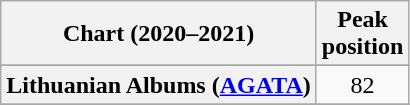<table class="wikitable sortable plainrowheaders" style="text-align:center">
<tr>
<th scope="col">Chart (2020–2021)</th>
<th scope="col">Peak<br>position</th>
</tr>
<tr>
</tr>
<tr>
</tr>
<tr>
<th scope="row">Lithuanian Albums (<a href='#'>AGATA</a>)</th>
<td>82</td>
</tr>
<tr>
</tr>
<tr>
</tr>
<tr>
</tr>
<tr>
</tr>
<tr>
</tr>
</table>
